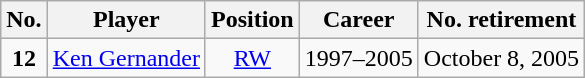<table class="wikitable" style="text-align:center">
<tr>
<th>No.</th>
<th>Player</th>
<th>Position</th>
<th>Career</th>
<th>No. retirement</th>
</tr>
<tr>
<td><strong>12</strong></td>
<td><a href='#'>Ken Gernander</a></td>
<td><a href='#'>RW</a></td>
<td>1997–2005</td>
<td>October 8, 2005</td>
</tr>
</table>
